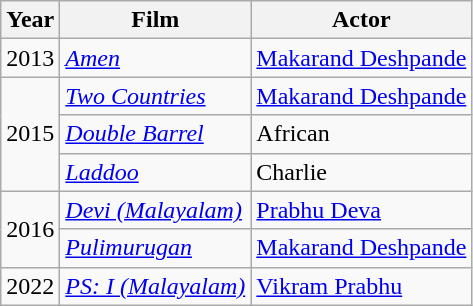<table class="wikitable sortable">
<tr>
<th>Year</th>
<th>Film</th>
<th>Actor</th>
</tr>
<tr>
<td>2013</td>
<td><em><a href='#'>Amen</a></em></td>
<td><a href='#'>Makarand Deshpande</a></td>
</tr>
<tr>
<td rowspan=3>2015</td>
<td><em><a href='#'>Two Countries</a></em></td>
<td><a href='#'>Makarand Deshpande</a></td>
</tr>
<tr>
<td><a href='#'><em>Double Barrel</em></a></td>
<td>African</td>
</tr>
<tr>
<td><a href='#'><em>Laddoo</em></a></td>
<td>Charlie</td>
</tr>
<tr>
<td rowspan=2>2016</td>
<td><em><a href='#'>Devi (Malayalam)</a></em></td>
<td><a href='#'>Prabhu Deva</a></td>
</tr>
<tr>
<td><em><a href='#'>Pulimurugan</a></em></td>
<td><a href='#'>Makarand Deshpande</a></td>
</tr>
<tr>
<td>2022</td>
<td><em><a href='#'>PS: I (Malayalam)</a></em></td>
<td><a href='#'>Vikram Prabhu</a></td>
</tr>
</table>
